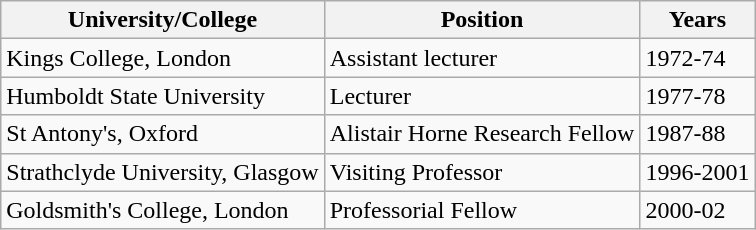<table class="wikitable">
<tr>
<th>University/College</th>
<th>Position</th>
<th>Years</th>
</tr>
<tr>
<td>Kings College, London</td>
<td>Assistant lecturer</td>
<td>1972-74</td>
</tr>
<tr>
<td>Humboldt State University</td>
<td>Lecturer</td>
<td>1977-78</td>
</tr>
<tr>
<td>St Antony's, Oxford</td>
<td>Alistair Horne Research Fellow</td>
<td>1987-88</td>
</tr>
<tr>
<td>Strathclyde University, Glasgow</td>
<td>Visiting Professor</td>
<td>1996-2001</td>
</tr>
<tr>
<td>Goldsmith's College, London</td>
<td>Professorial Fellow</td>
<td>2000-02</td>
</tr>
</table>
